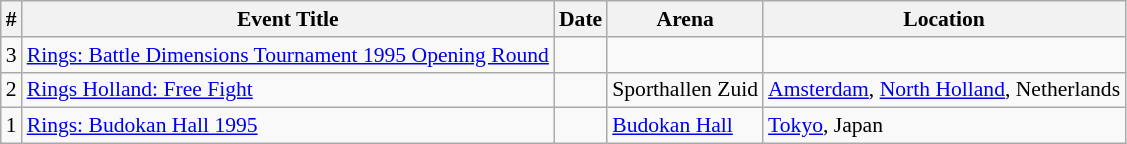<table class="sortable wikitable succession-box" style="font-size:90%;">
<tr>
<th scope="col">#</th>
<th scope="col">Event Title</th>
<th scope="col">Date</th>
<th scope="col">Arena</th>
<th scope="col">Location</th>
</tr>
<tr>
<td align=center>3</td>
<td><a href='#'>Rings: Battle Dimensions Tournament 1995 Opening Round</a></td>
<td></td>
<td></td>
<td></td>
</tr>
<tr>
<td align=center>2</td>
<td><a href='#'>Rings Holland: Free Fight</a></td>
<td></td>
<td>Sporthallen Zuid</td>
<td><a href='#'>Amsterdam</a>, <a href='#'>North Holland</a>, Netherlands</td>
</tr>
<tr>
<td align=center>1</td>
<td><a href='#'>Rings: Budokan Hall 1995</a></td>
<td></td>
<td><a href='#'>Budokan Hall</a></td>
<td><a href='#'>Tokyo</a>, Japan</td>
</tr>
</table>
